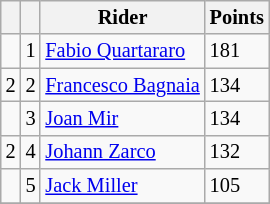<table class="wikitable" style="font-size: 85%;">
<tr>
<th></th>
<th></th>
<th>Rider</th>
<th>Points</th>
</tr>
<tr>
<td></td>
<td align=center>1</td>
<td> <a href='#'>Fabio Quartararo</a></td>
<td align=left>181</td>
</tr>
<tr>
<td> 2</td>
<td align=center>2</td>
<td> <a href='#'>Francesco Bagnaia</a></td>
<td align=left>134</td>
</tr>
<tr>
<td></td>
<td align=center>3</td>
<td> <a href='#'>Joan Mir</a></td>
<td align=left>134</td>
</tr>
<tr>
<td> 2</td>
<td align=center>4</td>
<td> <a href='#'>Johann Zarco</a></td>
<td align=left>132</td>
</tr>
<tr>
<td></td>
<td align=center>5</td>
<td> <a href='#'>Jack Miller</a></td>
<td align=left>105</td>
</tr>
<tr>
</tr>
</table>
